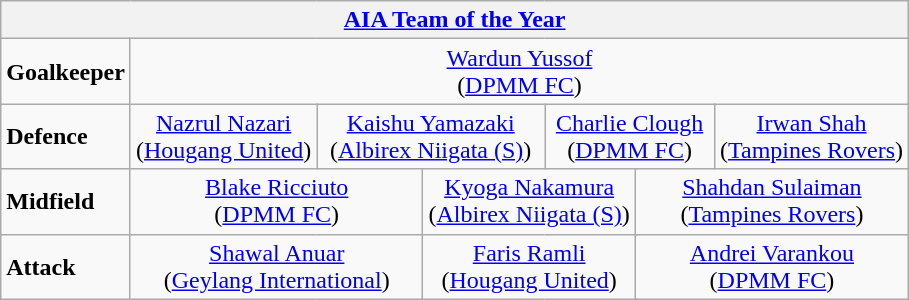<table class="wikitable">
<tr>
<th colspan="13"><a href='#'>AIA Team of the Year</a></th>
</tr>
<tr>
<td><strong>Goalkeeper</strong></td>
<td colspan="12" align="center"> <a href='#'>Wardun Yussof</a> <br> (<a href='#'>DPMM FC</a>)</td>
</tr>
<tr>
<td><strong>Defence</strong></td>
<td colspan="3" align="center"> <a href='#'>Nazrul Nazari</a> <br> (<a href='#'>Hougang United</a>)</td>
<td colspan="3" align="center"> <a href='#'>Kaishu Yamazaki</a> <br> (<a href='#'>Albirex Niigata (S)</a>)</td>
<td colspan="3" align="center"> <a href='#'>Charlie Clough</a> <br> (<a href='#'>DPMM FC</a>)</td>
<td colspan="3" align="center"> <a href='#'>Irwan Shah</a> <br> (<a href='#'>Tampines Rovers</a>)</td>
</tr>
<tr>
<td><strong>Midfield</strong></td>
<td colspan="4" align="center"> <a href='#'>Blake Ricciuto</a> <br> (<a href='#'>DPMM FC</a>)</td>
<td colspan="4" align="center"> <a href='#'>Kyoga Nakamura</a> <br> (<a href='#'>Albirex Niigata (S)</a>)</td>
<td colspan="4" align="center"> <a href='#'>Shahdan Sulaiman</a> <br> (<a href='#'>Tampines Rovers</a>)</td>
</tr>
<tr>
<td><strong>Attack</strong></td>
<td colspan="4" align="center"> <a href='#'>Shawal Anuar</a> <br> (<a href='#'>Geylang International</a>)</td>
<td colspan="4" align="center"> <a href='#'>Faris Ramli</a> <br> (<a href='#'>Hougang United</a>)</td>
<td colspan="4" align="center"> <a href='#'>Andrei Varankou</a> <br> (<a href='#'>DPMM FC</a>)</td>
</tr>
</table>
